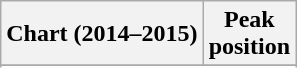<table class="wikitable sortable">
<tr>
<th>Chart (2014–2015)</th>
<th>Peak<br>position</th>
</tr>
<tr>
</tr>
<tr>
</tr>
<tr>
</tr>
<tr>
</tr>
<tr>
</tr>
</table>
